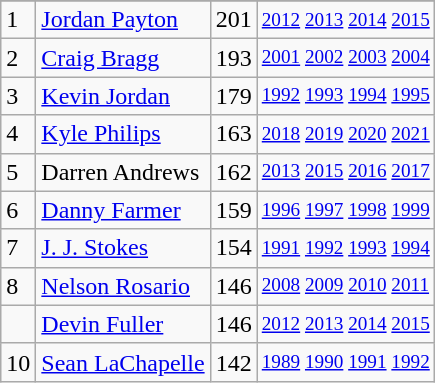<table class="wikitable">
<tr>
</tr>
<tr>
<td>1</td>
<td><a href='#'>Jordan Payton</a></td>
<td>201</td>
<td style="font-size:80%;"><a href='#'>2012</a> <a href='#'>2013</a> <a href='#'>2014</a> <a href='#'>2015</a></td>
</tr>
<tr>
<td>2</td>
<td><a href='#'>Craig Bragg</a></td>
<td>193</td>
<td style="font-size:80%;"><a href='#'>2001</a> <a href='#'>2002</a> <a href='#'>2003</a> <a href='#'>2004</a></td>
</tr>
<tr>
<td>3</td>
<td><a href='#'>Kevin Jordan</a></td>
<td>179</td>
<td style="font-size:80%;"><a href='#'>1992</a> <a href='#'>1993</a> <a href='#'>1994</a> <a href='#'>1995</a></td>
</tr>
<tr>
<td>4</td>
<td><a href='#'>Kyle Philips</a></td>
<td>163</td>
<td style="font-size:80%;"><a href='#'>2018</a> <a href='#'>2019</a> <a href='#'>2020</a> <a href='#'>2021</a></td>
</tr>
<tr>
<td>5</td>
<td>Darren Andrews</td>
<td>162</td>
<td style="font-size:80%;"><a href='#'>2013</a> <a href='#'>2015</a> <a href='#'>2016</a> <a href='#'>2017</a></td>
</tr>
<tr>
<td>6</td>
<td><a href='#'>Danny Farmer</a></td>
<td>159</td>
<td style="font-size:80%;"><a href='#'>1996</a> <a href='#'>1997</a> <a href='#'>1998</a> <a href='#'>1999</a></td>
</tr>
<tr>
<td>7</td>
<td><a href='#'>J. J. Stokes</a></td>
<td>154</td>
<td style="font-size:80%;"><a href='#'>1991</a> <a href='#'>1992</a> <a href='#'>1993</a> <a href='#'>1994</a></td>
</tr>
<tr>
<td>8</td>
<td><a href='#'>Nelson Rosario</a></td>
<td>146</td>
<td style="font-size:80%;"><a href='#'>2008</a> <a href='#'>2009</a> <a href='#'>2010</a> <a href='#'>2011</a></td>
</tr>
<tr>
<td></td>
<td><a href='#'>Devin Fuller</a></td>
<td>146</td>
<td style="font-size:80%;"><a href='#'>2012</a> <a href='#'>2013</a> <a href='#'>2014</a> <a href='#'>2015</a></td>
</tr>
<tr>
<td>10</td>
<td><a href='#'>Sean LaChapelle</a></td>
<td>142</td>
<td style="font-size:80%;"><a href='#'>1989</a> <a href='#'>1990</a> <a href='#'>1991</a> <a href='#'>1992</a></td>
</tr>
</table>
